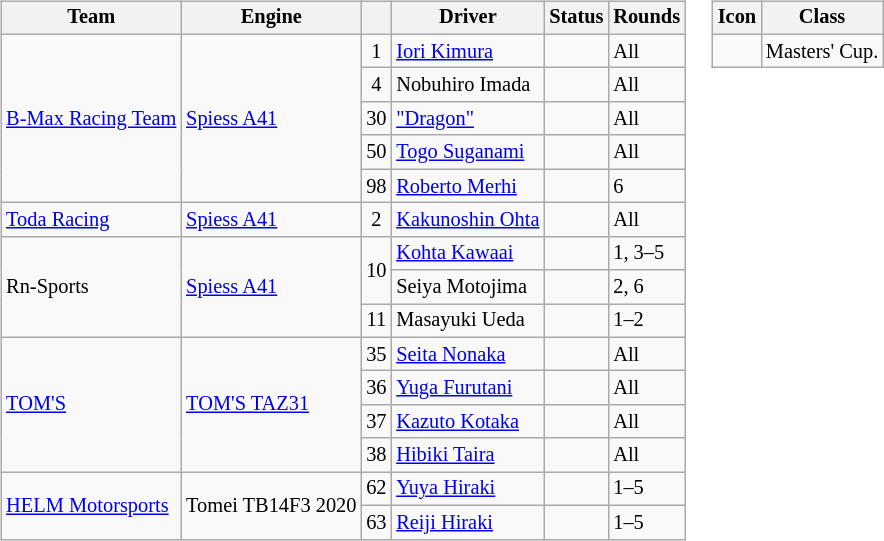<table>
<tr>
<td><br><table class="wikitable" style="font-size:85%;">
<tr>
<th>Team</th>
<th>Engine</th>
<th></th>
<th>Driver</th>
<th>Status</th>
<th>Rounds</th>
</tr>
<tr>
<td rowspan="5"><a href='#'>B-Max Racing Team</a></td>
<td rowspan="5"><a href='#'>Spiess A41</a></td>
<td align=center>1</td>
<td> <a href='#'>Iori Kimura</a></td>
<td></td>
<td>All</td>
</tr>
<tr>
<td align=center>4</td>
<td> Nobuhiro Imada</td>
<td align=center></td>
<td>All</td>
</tr>
<tr>
<td align=center>30</td>
<td> <a href='#'>"Dragon"</a></td>
<td align=center></td>
<td>All</td>
</tr>
<tr>
<td align=center>50</td>
<td> <a href='#'>Togo Suganami</a></td>
<td></td>
<td>All</td>
</tr>
<tr>
<td align=center>98</td>
<td> <a href='#'>Roberto Merhi</a></td>
<td></td>
<td>6</td>
</tr>
<tr>
<td><a href='#'>Toda Racing</a></td>
<td><a href='#'>Spiess A41</a></td>
<td align=center>2</td>
<td nowrap> <a href='#'>Kakunoshin Ohta</a></td>
<td></td>
<td>All</td>
</tr>
<tr>
<td rowspan=3>Rn-Sports</td>
<td rowspan=3><a href='#'>Spiess A41</a></td>
<td rowspan=2 align=center>10</td>
<td> <a href='#'>Kohta Kawaai</a></td>
<td></td>
<td>1, 3–5</td>
</tr>
<tr>
<td> Seiya Motojima</td>
<td></td>
<td>2, 6</td>
</tr>
<tr>
<td align=center>11</td>
<td> Masayuki Ueda</td>
<td align=center></td>
<td>1–2</td>
</tr>
<tr>
<td rowspan=4><a href='#'>TOM'S</a></td>
<td rowspan=4><a href='#'>TOM'S TAZ31</a></td>
<td align=center>35</td>
<td> <a href='#'>Seita Nonaka</a></td>
<td></td>
<td>All</td>
</tr>
<tr>
<td align=center>36</td>
<td> <a href='#'>Yuga Furutani</a></td>
<td></td>
<td>All</td>
</tr>
<tr>
<td align=center>37</td>
<td> <a href='#'>Kazuto Kotaka</a></td>
<td></td>
<td>All</td>
</tr>
<tr>
<td align=center>38</td>
<td> <a href='#'>Hibiki Taira</a></td>
<td></td>
<td>All</td>
</tr>
<tr>
<td rowspan=2><a href='#'>HELM Motorsports</a></td>
<td rowspan=2>Tomei TB14F3 2020</td>
<td align=center>62</td>
<td> <a href='#'>Yuya Hiraki</a></td>
<td></td>
<td>1–5</td>
</tr>
<tr>
<td align=center>63</td>
<td> <a href='#'>Reiji Hiraki</a></td>
<td></td>
<td>1–5</td>
</tr>
</table>
</td>
<td style="vertical-align:top"><br><table class="wikitable" style="font-size: 85%;">
<tr>
<th>Icon</th>
<th>Class</th>
</tr>
<tr>
<td style="text-align:center"></td>
<td>Masters' Cup.</td>
</tr>
</table>
</td>
</tr>
</table>
